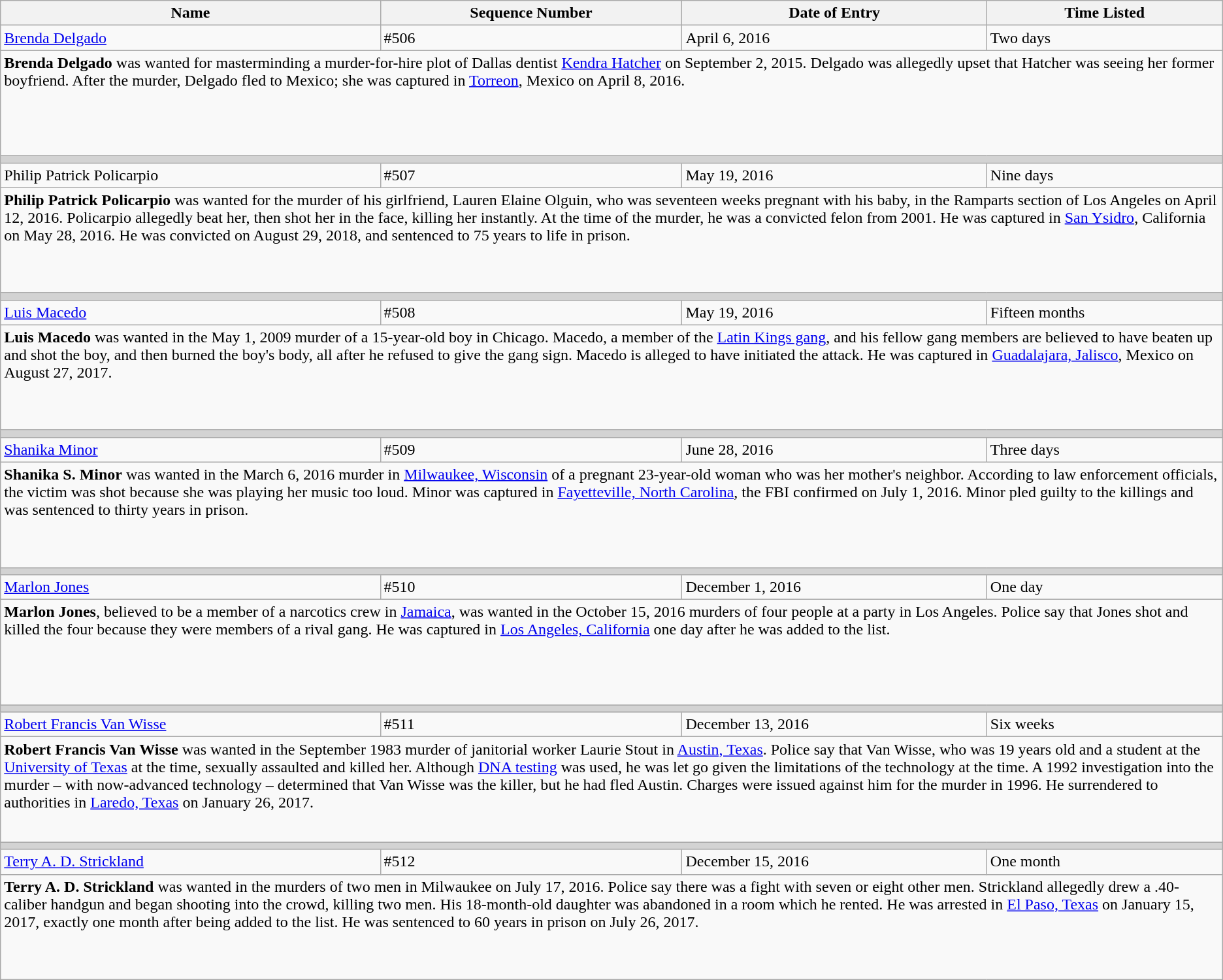<table class="wikitable">
<tr>
<th>Name</th>
<th>Sequence Number</th>
<th>Date of Entry</th>
<th>Time Listed</th>
</tr>
<tr>
<td height=10"><a href='#'>Brenda Delgado</a></td>
<td>#506</td>
<td>April 6, 2016</td>
<td>Two days</td>
</tr>
<tr>
<td colspan="4" valign="top" height="100"><strong>Brenda Delgado</strong> was wanted for masterminding a murder-for-hire plot of Dallas dentist <a href='#'>Kendra Hatcher</a> on September 2, 2015. Delgado was allegedly upset that Hatcher was seeing her former boyfriend. After the murder, Delgado fled to Mexico; she was captured in <a href='#'>Torreon</a>, Mexico on April 8, 2016.</td>
</tr>
<tr>
<td colSpan="4" style="background-color:lightgrey;"></td>
</tr>
<tr>
<td height=10">Philip Patrick Policarpio</td>
<td>#507</td>
<td>May 19, 2016</td>
<td>Nine days</td>
</tr>
<tr>
<td colspan="4" valign="top" height="100"><strong>Philip Patrick Policarpio</strong> was wanted for the murder of his girlfriend, Lauren Elaine Olguin, who was seventeen weeks pregnant with his baby, in the Ramparts section of Los Angeles on April 12, 2016. Policarpio allegedly beat her, then shot her in the face, killing her instantly. At the time of the murder, he was a convicted felon from 2001. He was captured in <a href='#'>San Ysidro</a>, California on May 28, 2016. He was convicted on August 29, 2018, and sentenced to 75 years to life in prison.</td>
</tr>
<tr>
<td colSpan="4" style="background-color:lightgrey;"></td>
</tr>
<tr>
<td height=10"><a href='#'>Luis Macedo</a></td>
<td>#508</td>
<td>May 19, 2016</td>
<td>Fifteen months</td>
</tr>
<tr>
<td colspan="4" valign="top" height="100"><strong>Luis Macedo</strong> was wanted in the May 1, 2009 murder of a 15-year-old boy in Chicago. Macedo, a member of the <a href='#'>Latin Kings gang</a>, and his fellow gang members are believed to have beaten up and shot the boy, and then burned the boy's body, all after he refused to give the gang sign. Macedo is alleged to have initiated the attack. He was captured in <a href='#'>Guadalajara, Jalisco</a>, Mexico on August 27, 2017.</td>
</tr>
<tr>
<td colSpan="4" style="background-color:lightgrey;"></td>
</tr>
<tr>
<td height=10"><a href='#'>Shanika Minor</a></td>
<td>#509</td>
<td>June 28, 2016</td>
<td>Three days</td>
</tr>
<tr>
<td colspan="4" valign="top" height="100"><strong>Shanika S. Minor</strong> was wanted in the March 6, 2016 murder in <a href='#'>Milwaukee, Wisconsin</a> of a pregnant 23-year-old woman who was her mother's neighbor. According to law enforcement officials, the victim was shot because she was playing her music too loud. Minor was captured in <a href='#'>Fayetteville, North Carolina</a>, the FBI confirmed on July 1, 2016. Minor pled guilty to the killings and was sentenced to thirty years in prison.</td>
</tr>
<tr>
<td colSpan="4" style="background-color:lightgrey;"></td>
</tr>
<tr>
<td height=10"><a href='#'>Marlon Jones</a></td>
<td>#510</td>
<td>December 1, 2016</td>
<td>One day</td>
</tr>
<tr>
<td colspan="4" valign="top" height="100"><strong>Marlon Jones</strong>, believed to be a member of a narcotics crew in <a href='#'>Jamaica</a>, was wanted in the October 15, 2016 murders of four people at a party in Los Angeles. Police say that Jones shot and killed the four because they were members of a rival gang. He was captured in <a href='#'>Los Angeles, California</a> one day after he was added to the list.</td>
</tr>
<tr>
<td colSpan="4" style="background-color:lightgrey;"></td>
</tr>
<tr>
<td height=10"><a href='#'>Robert Francis Van Wisse</a></td>
<td>#511</td>
<td>December 13, 2016</td>
<td>Six weeks</td>
</tr>
<tr>
<td colspan="4" valign="top" height="100"><strong>Robert Francis Van Wisse</strong> was wanted in the September 1983 murder of janitorial worker Laurie Stout in <a href='#'>Austin, Texas</a>. Police say that Van Wisse, who was 19 years old and a student at the <a href='#'>University of Texas</a> at the time, sexually assaulted and killed her. Although <a href='#'>DNA testing</a> was used, he was let go given the limitations of the technology at the time. A 1992 investigation into the murder – with now-advanced technology – determined that Van Wisse was the killer, but he had fled Austin. Charges were issued against him for the murder in 1996. He surrendered to authorities in <a href='#'>Laredo, Texas</a> on January 26, 2017.</td>
</tr>
<tr>
<td colSpan="4" style="background-color:lightgrey;"></td>
</tr>
<tr>
<td height=10"><a href='#'>Terry A. D. Strickland</a></td>
<td>#512</td>
<td>December 15, 2016</td>
<td>One month</td>
</tr>
<tr>
<td colspan="4" valign="top" height="100"><strong>Terry A. D. Strickland</strong> was wanted in the murders of two men in Milwaukee on July 17, 2016. Police say there was a fight with seven or eight other men. Strickland allegedly drew a .40-caliber handgun and began shooting into the crowd, killing two men. His 18-month-old daughter was abandoned in a room which he rented. He was arrested in <a href='#'>El Paso, Texas</a> on January 15, 2017, exactly one month after being added to the list. He was sentenced to 60 years in prison on July 26, 2017.</td>
</tr>
</table>
